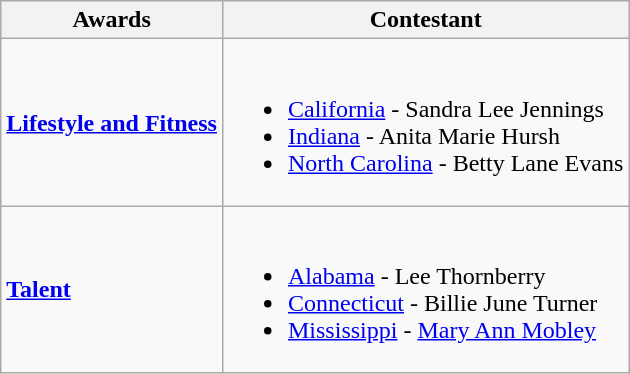<table class="wikitable">
<tr>
<th>Awards</th>
<th>Contestant</th>
</tr>
<tr>
<td><strong><a href='#'>Lifestyle and Fitness</a></strong></td>
<td><br><ul><li><a href='#'>California</a> - Sandra Lee Jennings</li><li> <a href='#'>Indiana</a> - Anita Marie Hursh</li><li> <a href='#'>North Carolina</a> - Betty Lane Evans</li></ul></td>
</tr>
<tr>
<td><strong><a href='#'>Talent</a></strong></td>
<td><br><ul><li> <a href='#'>Alabama</a> - Lee Thornberry</li><li> <a href='#'>Connecticut</a> - Billie June Turner</li><li> <a href='#'>Mississippi</a> - <a href='#'>Mary Ann Mobley</a></li></ul></td>
</tr>
</table>
